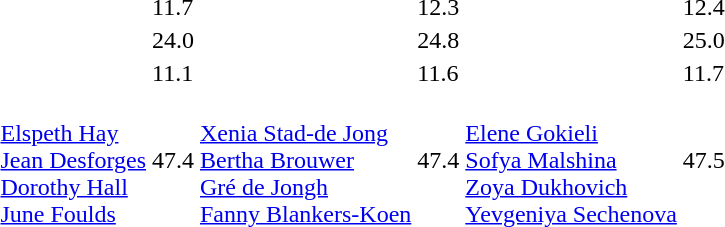<table>
<tr>
<td></td>
<td></td>
<td>11.7 </td>
<td></td>
<td>12.3</td>
<td></td>
<td>12.4</td>
</tr>
<tr>
<td></td>
<td></td>
<td>24.0</td>
<td></td>
<td>24.8</td>
<td></td>
<td>25.0</td>
</tr>
<tr>
<td></td>
<td></td>
<td>11.1 </td>
<td></td>
<td>11.6</td>
<td></td>
<td>11.7</td>
</tr>
<tr>
<td></td>
<td><br><a href='#'>Elspeth Hay</a><br><a href='#'>Jean Desforges</a><br><a href='#'>Dorothy Hall</a><br><a href='#'>June Foulds</a></td>
<td>47.4</td>
<td><br><a href='#'>Xenia Stad-de Jong</a><br><a href='#'>Bertha Brouwer</a><br><a href='#'>Gré de Jongh</a><br><a href='#'>Fanny Blankers-Koen</a></td>
<td>47.4</td>
<td><br><a href='#'>Elene Gokieli</a><br><a href='#'>Sofya Malshina</a><br><a href='#'>Zoya Dukhovich</a><br><a href='#'>Yevgeniya Sechenova</a></td>
<td>47.5</td>
</tr>
</table>
